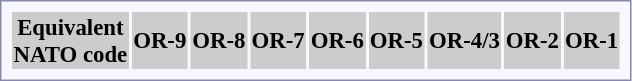<table style="border:1px solid #8888aa; background-color:#f7f8ff; padding:5px; font-size:95%; margin: 0px 12px 12px 0px;">
<tr style="background-color:#CCCCCC; text-align:center;">
<th>Equivalent<br>NATO code</th>
<th colspan=6>OR-9</th>
<th colspan=2>OR-8</th>
<th colspan=2>OR-7</th>
<th colspan=6>OR-6</th>
<th colspan=6>OR-5</th>
<th colspan=6>OR-4/3</th>
<th colspan=6>OR-2</th>
<th colspan=2>OR-1</th>
</tr>
</table>
